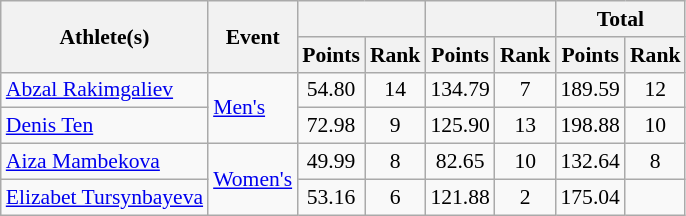<table class="wikitable" style="font-size:90%">
<tr>
<th rowspan="2">Athlete(s)</th>
<th rowspan="2">Event</th>
<th colspan="2"></th>
<th colspan="2"></th>
<th colspan="2">Total</th>
</tr>
<tr>
<th>Points</th>
<th>Rank</th>
<th>Points</th>
<th>Rank</th>
<th>Points</th>
<th>Rank</th>
</tr>
<tr align="center">
<td align="left"><a href='#'>Abzal Rakimgaliev</a></td>
<td rowspan="2" align="left"><a href='#'>Men's</a></td>
<td>54.80</td>
<td>14</td>
<td>134.79</td>
<td>7</td>
<td>189.59</td>
<td>12</td>
</tr>
<tr align="center">
<td align="left"><a href='#'>Denis Ten</a></td>
<td>72.98</td>
<td>9</td>
<td>125.90</td>
<td>13</td>
<td>198.88</td>
<td>10</td>
</tr>
<tr align="center">
<td align="left"><a href='#'>Aiza Mambekova</a></td>
<td rowspan="2" align="left"><a href='#'>Women's</a></td>
<td>49.99</td>
<td>8</td>
<td>82.65</td>
<td>10</td>
<td>132.64</td>
<td>8</td>
</tr>
<tr align="center">
<td align="left"><a href='#'>Elizabet Tursynbayeva</a></td>
<td>53.16</td>
<td>6</td>
<td>121.88</td>
<td>2</td>
<td>175.04</td>
<td></td>
</tr>
</table>
